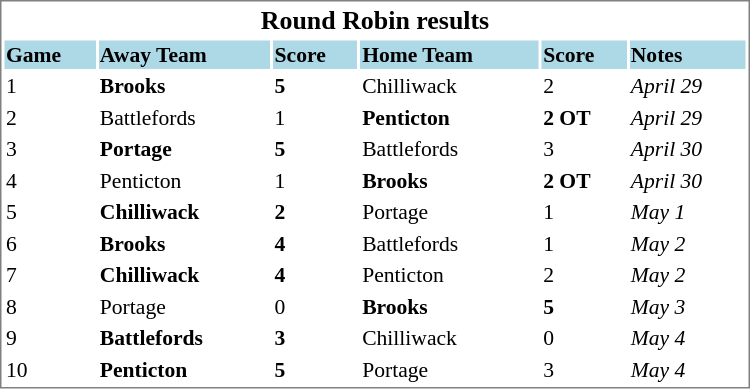<table cellpadding="0">
<tr align="left" style="vertical-align: top">
<td></td>
<td><br><table cellpadding="1" width="500px" style="font-size: 90%; border: 1px solid gray;">
<tr align="center" style="font-size: larger;">
<td colspan=6><strong>Round Robin results</strong></td>
</tr>
<tr style="background:lightblue;">
<td><strong>Game</strong></td>
<td><strong>Away Team</strong></td>
<td><strong>Score</strong></td>
<td><strong>Home Team</strong></td>
<td><strong>Score</strong></td>
<td><strong>Notes</strong></td>
</tr>
<tr>
<td>1</td>
<td><strong>Brooks</strong></td>
<td><strong>5</strong></td>
<td>Chilliwack</td>
<td>2</td>
<td><em>April 29</em></td>
</tr>
<tr>
<td>2</td>
<td>Battlefords</td>
<td>1</td>
<td><strong>Penticton</strong></td>
<td><strong>2 OT</strong></td>
<td><em>April 29</em></td>
</tr>
<tr>
<td>3</td>
<td><strong>Portage</strong></td>
<td><strong>5</strong></td>
<td>Battlefords</td>
<td>3</td>
<td><em>April 30</em></td>
</tr>
<tr>
<td>4</td>
<td>Penticton</td>
<td>1</td>
<td><strong>Brooks</strong></td>
<td><strong>2 OT</strong></td>
<td><em>April 30</em></td>
</tr>
<tr>
<td>5</td>
<td><strong>Chilliwack</strong></td>
<td><strong>2</strong></td>
<td>Portage</td>
<td>1</td>
<td><em>May 1</em></td>
</tr>
<tr>
<td>6</td>
<td><strong>Brooks</strong></td>
<td><strong>4</strong></td>
<td>Battlefords</td>
<td>1</td>
<td><em>May 2</em></td>
</tr>
<tr>
<td>7</td>
<td><strong>Chilliwack</strong></td>
<td><strong>4</strong></td>
<td>Penticton</td>
<td>2</td>
<td><em>May 2</em></td>
</tr>
<tr>
<td>8</td>
<td>Portage</td>
<td>0</td>
<td><strong>Brooks</strong></td>
<td><strong>5</strong></td>
<td><em>May 3</em></td>
</tr>
<tr>
<td>9</td>
<td><strong>Battlefords</strong></td>
<td><strong>3</strong></td>
<td>Chilliwack</td>
<td>0</td>
<td><em>May 4</em></td>
</tr>
<tr>
<td>10</td>
<td><strong>Penticton</strong></td>
<td><strong>5</strong></td>
<td>Portage</td>
<td>3</td>
<td><em>May 4</em></td>
</tr>
</table>
</td>
</tr>
</table>
